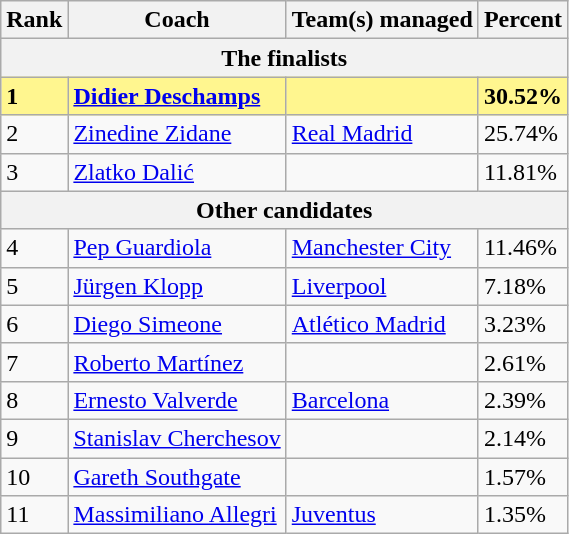<table class="wikitable">
<tr>
<th>Rank</th>
<th>Coach</th>
<th>Team(s) managed</th>
<th>Percent</th>
</tr>
<tr>
<th colspan="4">The finalists</th>
</tr>
<tr style="background-color: #FFF68F; font-weight: bold;">
<td>1</td>
<td> <a href='#'>Didier Deschamps</a></td>
<td></td>
<td>30.52%</td>
</tr>
<tr>
<td>2</td>
<td> <a href='#'>Zinedine Zidane</a></td>
<td> <a href='#'>Real Madrid</a></td>
<td>25.74%</td>
</tr>
<tr>
<td>3</td>
<td> <a href='#'>Zlatko Dalić</a></td>
<td></td>
<td>11.81%</td>
</tr>
<tr>
<th colspan="4">Other candidates</th>
</tr>
<tr>
<td>4</td>
<td> <a href='#'>Pep Guardiola</a></td>
<td> <a href='#'>Manchester City</a></td>
<td>11.46%</td>
</tr>
<tr>
<td>5</td>
<td> <a href='#'>Jürgen Klopp</a></td>
<td> <a href='#'>Liverpool</a></td>
<td>7.18%</td>
</tr>
<tr>
<td>6</td>
<td> <a href='#'>Diego Simeone</a></td>
<td> <a href='#'>Atlético Madrid</a></td>
<td>3.23%</td>
</tr>
<tr>
<td>7</td>
<td> <a href='#'>Roberto Martínez</a></td>
<td></td>
<td>2.61%</td>
</tr>
<tr>
<td>8</td>
<td> <a href='#'>Ernesto Valverde</a></td>
<td> <a href='#'>Barcelona</a></td>
<td>2.39%</td>
</tr>
<tr>
<td>9</td>
<td> <a href='#'>Stanislav Cherchesov</a></td>
<td></td>
<td>2.14%</td>
</tr>
<tr>
<td>10</td>
<td> <a href='#'>Gareth Southgate</a></td>
<td></td>
<td>1.57%</td>
</tr>
<tr>
<td>11</td>
<td> <a href='#'>Massimiliano Allegri</a></td>
<td> <a href='#'>Juventus</a></td>
<td>1.35%</td>
</tr>
</table>
